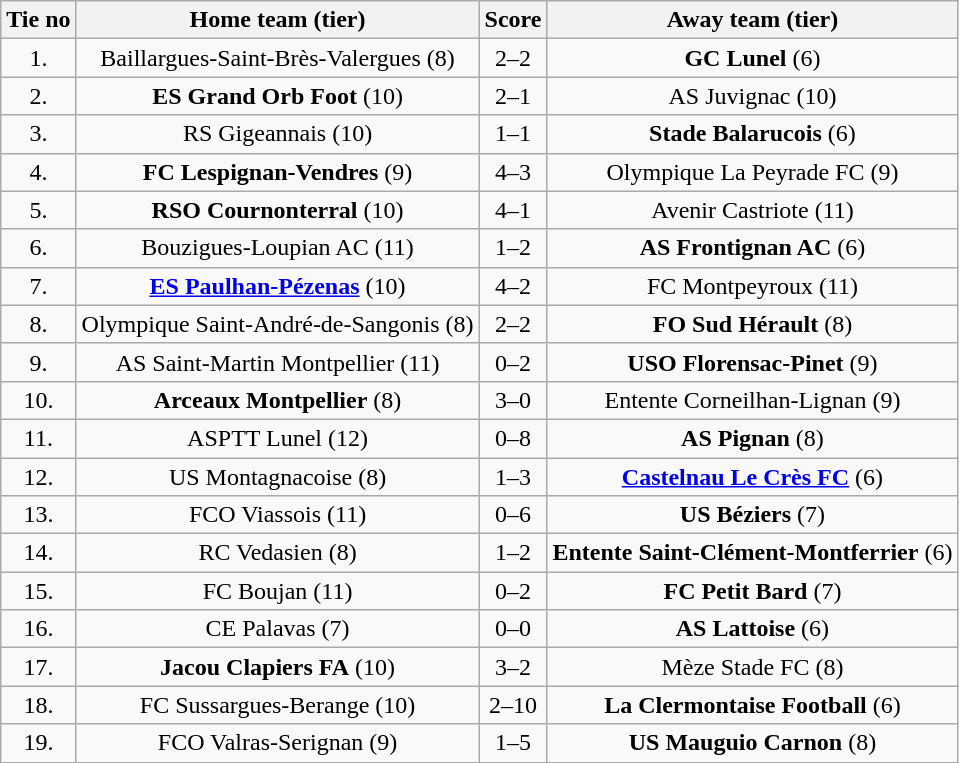<table class="wikitable" style="text-align: center">
<tr>
<th>Tie no</th>
<th>Home team (tier)</th>
<th>Score</th>
<th>Away team (tier)</th>
</tr>
<tr>
<td>1.</td>
<td>Baillargues-Saint-Brès-Valergues (8)</td>
<td>2–2 </td>
<td><strong>GC Lunel</strong> (6)</td>
</tr>
<tr>
<td>2.</td>
<td><strong>ES Grand Orb Foot</strong> (10)</td>
<td>2–1</td>
<td>AS Juvignac (10)</td>
</tr>
<tr>
<td>3.</td>
<td>RS Gigeannais (10)</td>
<td>1–1 </td>
<td><strong>Stade Balarucois</strong> (6)</td>
</tr>
<tr>
<td>4.</td>
<td><strong>FC Lespignan-Vendres</strong> (9)</td>
<td>4–3</td>
<td>Olympique La Peyrade FC (9)</td>
</tr>
<tr>
<td>5.</td>
<td><strong>RSO Cournonterral</strong> (10)</td>
<td>4–1</td>
<td>Avenir Castriote (11)</td>
</tr>
<tr>
<td>6.</td>
<td>Bouzigues-Loupian AC (11)</td>
<td>1–2</td>
<td><strong>AS Frontignan AC</strong> (6)</td>
</tr>
<tr>
<td>7.</td>
<td><strong><a href='#'>ES Paulhan-Pézenas</a></strong> (10)</td>
<td>4–2</td>
<td>FC Montpeyroux (11)</td>
</tr>
<tr>
<td>8.</td>
<td>Olympique Saint-André-de-Sangonis (8)</td>
<td>2–2 </td>
<td><strong>FO Sud Hérault</strong> (8)</td>
</tr>
<tr>
<td>9.</td>
<td>AS Saint-Martin Montpellier (11)</td>
<td>0–2</td>
<td><strong>USO Florensac-Pinet</strong> (9)</td>
</tr>
<tr>
<td>10.</td>
<td><strong>Arceaux Montpellier</strong> (8)</td>
<td>3–0</td>
<td>Entente Corneilhan-Lignan (9)</td>
</tr>
<tr>
<td>11.</td>
<td>ASPTT Lunel (12)</td>
<td>0–8</td>
<td><strong>AS Pignan</strong> (8)</td>
</tr>
<tr>
<td>12.</td>
<td>US Montagnacoise (8)</td>
<td>1–3</td>
<td><strong><a href='#'>Castelnau Le Crès FC</a></strong> (6)</td>
</tr>
<tr>
<td>13.</td>
<td>FCO Viassois (11)</td>
<td>0–6</td>
<td><strong>US Béziers</strong> (7)</td>
</tr>
<tr>
<td>14.</td>
<td>RC Vedasien (8)</td>
<td>1–2</td>
<td><strong>Entente Saint-Clément-Montferrier</strong> (6)</td>
</tr>
<tr>
<td>15.</td>
<td>FC Boujan (11)</td>
<td>0–2</td>
<td><strong>FC Petit Bard</strong> (7)</td>
</tr>
<tr>
<td>16.</td>
<td>CE Palavas (7)</td>
<td>0–0 </td>
<td><strong>AS Lattoise</strong> (6)</td>
</tr>
<tr>
<td>17.</td>
<td><strong>Jacou Clapiers FA</strong> (10)</td>
<td>3–2</td>
<td>Mèze Stade FC (8)</td>
</tr>
<tr>
<td>18.</td>
<td>FC Sussargues-Berange (10)</td>
<td>2–10</td>
<td><strong>La Clermontaise Football</strong> (6)</td>
</tr>
<tr>
<td>19.</td>
<td>FCO Valras-Serignan (9)</td>
<td>1–5</td>
<td><strong>US Mauguio Carnon</strong> (8)</td>
</tr>
</table>
